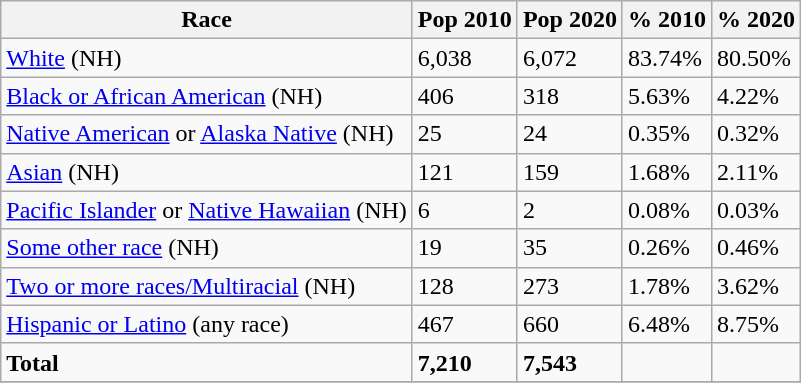<table class="wikitable">
<tr>
<th>Race</th>
<th>Pop 2010</th>
<th>Pop 2020</th>
<th>% 2010</th>
<th>% 2020</th>
</tr>
<tr>
<td><a href='#'>White</a> (NH)</td>
<td>6,038</td>
<td>6,072</td>
<td>83.74%</td>
<td>80.50%</td>
</tr>
<tr>
<td><a href='#'>Black or African American</a> (NH)</td>
<td>406</td>
<td>318</td>
<td>5.63%</td>
<td>4.22%</td>
</tr>
<tr>
<td><a href='#'>Native American</a> or <a href='#'>Alaska Native</a> (NH)</td>
<td>25</td>
<td>24</td>
<td>0.35%</td>
<td>0.32%</td>
</tr>
<tr>
<td><a href='#'>Asian</a> (NH)</td>
<td>121</td>
<td>159</td>
<td>1.68%</td>
<td>2.11%</td>
</tr>
<tr>
<td><a href='#'>Pacific Islander</a> or <a href='#'>Native Hawaiian</a> (NH)</td>
<td>6</td>
<td>2</td>
<td>0.08%</td>
<td>0.03%</td>
</tr>
<tr>
<td><a href='#'>Some other race</a> (NH)</td>
<td>19</td>
<td>35</td>
<td>0.26%</td>
<td>0.46%</td>
</tr>
<tr>
<td><a href='#'>Two or more races/Multiracial</a> (NH)</td>
<td>128</td>
<td>273</td>
<td>1.78%</td>
<td>3.62%</td>
</tr>
<tr>
<td><a href='#'>Hispanic or Latino</a> (any race)</td>
<td>467</td>
<td>660</td>
<td>6.48%</td>
<td>8.75%</td>
</tr>
<tr>
<td><strong>Total</strong></td>
<td><strong>7,210</strong></td>
<td><strong>7,543</strong></td>
<td></td>
<td></td>
</tr>
<tr>
</tr>
</table>
